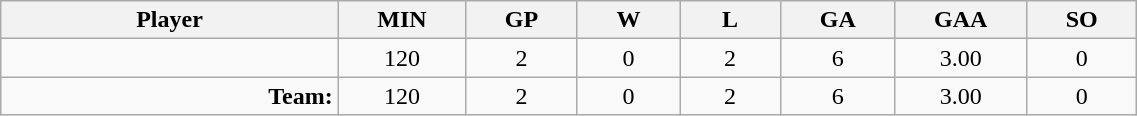<table class="wikitable sortable" width="60%">
<tr>
<th bgcolor="#DDDDFF" width="10%">Player</th>
<th width="3%" bgcolor="#DDDDFF" title="Minutes played">MIN</th>
<th width="3%" bgcolor="#DDDDFF" title="Games played in">GP</th>
<th width="3%" bgcolor="#DDDDFF" title="Games played in">W</th>
<th width="3%" bgcolor="#DDDDFF"title="Games played in">L</th>
<th width="3%" bgcolor="#DDDDFF" title="Goals against">GA</th>
<th width="3%" bgcolor="#DDDDFF" title="Goals against average">GAA</th>
<th width="3%" bgcolor="#DDDDFF" title="Shut-outs">SO</th>
</tr>
<tr align="center">
<td align="right"></td>
<td>120</td>
<td>2</td>
<td>0</td>
<td>2</td>
<td>6</td>
<td>3.00</td>
<td>0</td>
</tr>
<tr align="center">
<td align="right"><strong>Team:</strong></td>
<td>120</td>
<td>2</td>
<td>0</td>
<td>2</td>
<td>6</td>
<td>3.00</td>
<td>0</td>
</tr>
</table>
